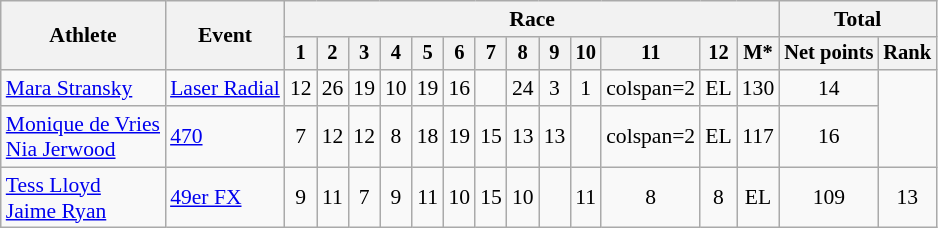<table class=wikitable style=font-size:90%;text-align:center>
<tr>
<th rowspan=2>Athlete</th>
<th rowspan=2>Event</th>
<th colspan=13>Race</th>
<th colspan=2>Total</th>
</tr>
<tr style=font-size:95%>
<th>1</th>
<th>2</th>
<th>3</th>
<th>4</th>
<th>5</th>
<th>6</th>
<th>7</th>
<th>8</th>
<th>9</th>
<th>10</th>
<th>11</th>
<th>12</th>
<th>M*</th>
<th>Net points</th>
<th>Rank</th>
</tr>
<tr>
<td align=left><a href='#'>Mara Stransky</a></td>
<td align=left><a href='#'>Laser Radial</a></td>
<td>12</td>
<td>26</td>
<td>19</td>
<td>10</td>
<td>19</td>
<td>16</td>
<td></td>
<td>24</td>
<td>3</td>
<td>1</td>
<td>colspan=2 </td>
<td>EL</td>
<td>130</td>
<td>14</td>
</tr>
<tr>
<td align=left><a href='#'>Monique de Vries</a><br><a href='#'>Nia Jerwood</a></td>
<td align=left><a href='#'>470</a></td>
<td>7</td>
<td>12</td>
<td>12</td>
<td>8</td>
<td>18</td>
<td>19</td>
<td>15</td>
<td>13</td>
<td>13</td>
<td></td>
<td>colspan=2 </td>
<td>EL</td>
<td>117</td>
<td>16</td>
</tr>
<tr>
<td align=left><a href='#'>Tess Lloyd</a><br><a href='#'>Jaime Ryan</a></td>
<td align=left><a href='#'>49er FX</a></td>
<td>9</td>
<td>11</td>
<td>7</td>
<td>9</td>
<td>11</td>
<td>10</td>
<td>15</td>
<td>10</td>
<td></td>
<td>11</td>
<td>8</td>
<td>8</td>
<td>EL</td>
<td>109</td>
<td>13</td>
</tr>
</table>
